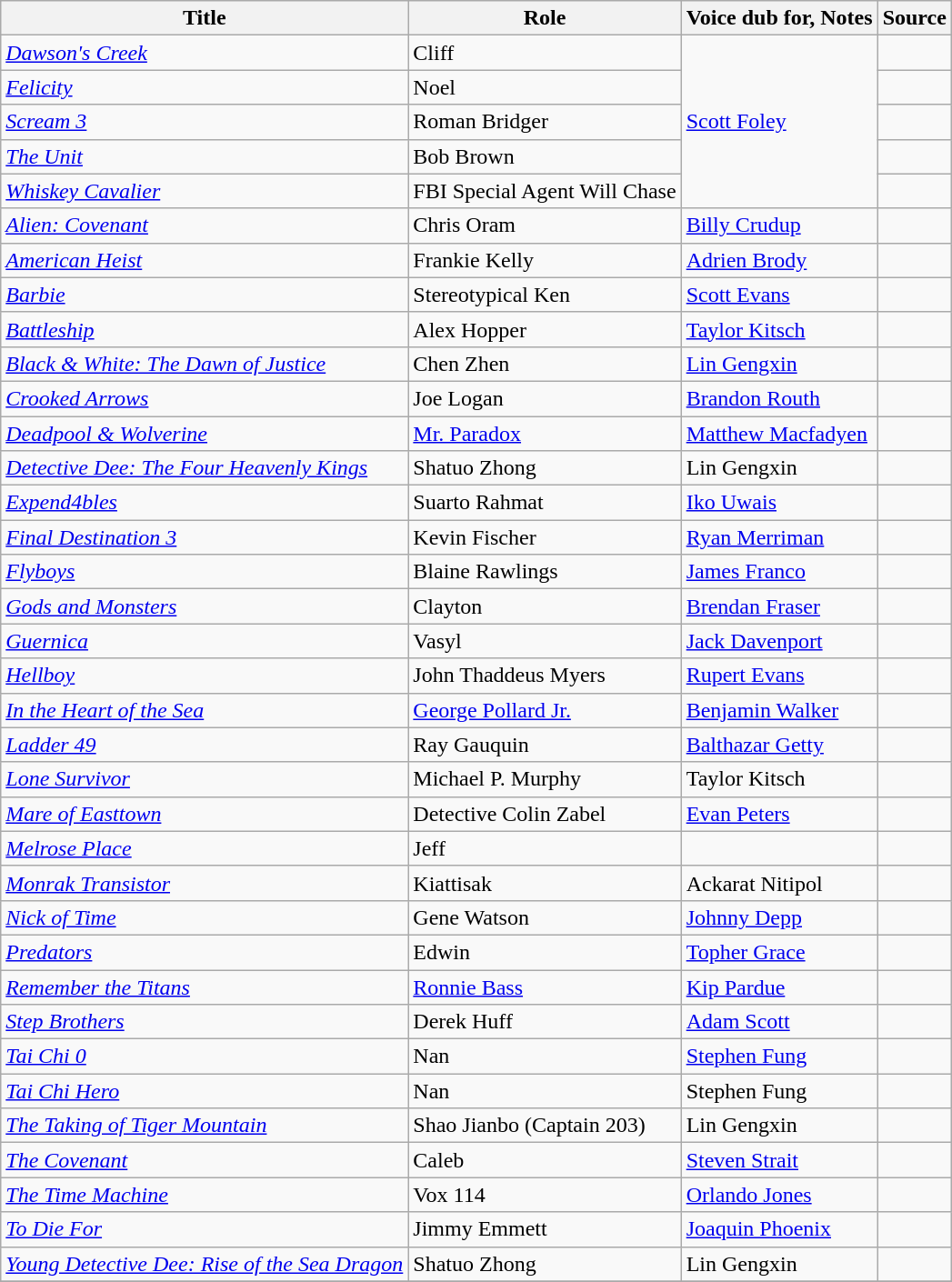<table class="wikitable sortable plainrowheaders">
<tr>
<th>Title</th>
<th>Role</th>
<th class="unsortable">Voice dub for, Notes</th>
<th class="unsortable">Source</th>
</tr>
<tr>
<td><em><a href='#'>Dawson's Creek</a></em></td>
<td>Cliff</td>
<td rowspan="5"><a href='#'>Scott Foley</a></td>
<td> </td>
</tr>
<tr>
<td><em><a href='#'>Felicity</a></em></td>
<td>Noel</td>
<td></td>
</tr>
<tr>
<td><em><a href='#'>Scream 3</a></em></td>
<td>Roman Bridger</td>
<td> </td>
</tr>
<tr>
<td><em><a href='#'>The Unit</a></em></td>
<td>Bob Brown</td>
<td> </td>
</tr>
<tr>
<td><em><a href='#'>Whiskey Cavalier</a></em></td>
<td>FBI Special Agent Will Chase</td>
<td></td>
</tr>
<tr>
<td><em><a href='#'>Alien: Covenant</a></em></td>
<td>Chris Oram</td>
<td><a href='#'>Billy Crudup</a></td>
<td></td>
</tr>
<tr>
<td><em><a href='#'>American Heist</a></em></td>
<td>Frankie Kelly</td>
<td><a href='#'>Adrien Brody</a></td>
<td></td>
</tr>
<tr>
<td><em><a href='#'>Barbie</a></em></td>
<td>Stereotypical Ken</td>
<td><a href='#'>Scott Evans</a></td>
<td></td>
</tr>
<tr>
<td><em><a href='#'>Battleship</a></em></td>
<td>Alex Hopper</td>
<td><a href='#'>Taylor Kitsch</a></td>
<td></td>
</tr>
<tr>
<td><em><a href='#'>Black & White: The Dawn of Justice</a></em></td>
<td>Chen Zhen</td>
<td><a href='#'>Lin Gengxin</a></td>
<td></td>
</tr>
<tr>
<td><em><a href='#'>Crooked Arrows</a></em></td>
<td>Joe Logan</td>
<td><a href='#'>Brandon Routh</a></td>
<td></td>
</tr>
<tr>
<td><em><a href='#'>Deadpool & Wolverine</a></em></td>
<td><a href='#'>Mr. Paradox</a></td>
<td><a href='#'>Matthew Macfadyen</a></td>
<td></td>
</tr>
<tr>
<td><em><a href='#'>Detective Dee: The Four Heavenly Kings</a></em></td>
<td>Shatuo Zhong</td>
<td>Lin Gengxin</td>
<td></td>
</tr>
<tr>
<td><em><a href='#'>Expend4bles</a></em></td>
<td>Suarto Rahmat</td>
<td><a href='#'>Iko Uwais</a></td>
<td></td>
</tr>
<tr>
<td><em><a href='#'>Final Destination 3</a></em></td>
<td>Kevin Fischer</td>
<td><a href='#'>Ryan Merriman</a></td>
<td> </td>
</tr>
<tr>
<td><em><a href='#'>Flyboys</a></em></td>
<td>Blaine Rawlings</td>
<td><a href='#'>James Franco</a></td>
<td></td>
</tr>
<tr>
<td><em><a href='#'>Gods and Monsters</a></em></td>
<td>Clayton</td>
<td><a href='#'>Brendan Fraser</a></td>
<td> </td>
</tr>
<tr>
<td><em><a href='#'>Guernica</a></em></td>
<td>Vasyl</td>
<td><a href='#'>Jack Davenport</a></td>
<td></td>
</tr>
<tr>
<td><em><a href='#'>Hellboy</a></em></td>
<td>John Thaddeus Myers</td>
<td><a href='#'>Rupert Evans</a></td>
<td></td>
</tr>
<tr>
<td><em><a href='#'>In the Heart of the Sea</a></em></td>
<td><a href='#'>George Pollard Jr.</a></td>
<td><a href='#'>Benjamin Walker</a></td>
<td></td>
</tr>
<tr>
<td><em><a href='#'>Ladder 49</a></em></td>
<td>Ray Gauquin</td>
<td><a href='#'>Balthazar Getty</a></td>
<td></td>
</tr>
<tr>
<td><em><a href='#'>Lone Survivor</a></em></td>
<td>Michael P. Murphy</td>
<td>Taylor Kitsch</td>
<td></td>
</tr>
<tr>
<td><em><a href='#'>Mare of Easttown</a></em></td>
<td>Detective Colin Zabel</td>
<td><a href='#'>Evan Peters</a></td>
<td></td>
</tr>
<tr>
<td><em><a href='#'>Melrose Place</a></em></td>
<td>Jeff</td>
<td> </td>
<td> </td>
</tr>
<tr>
<td><em><a href='#'>Monrak Transistor</a></em></td>
<td>Kiattisak</td>
<td>Ackarat Nitipol</td>
<td></td>
</tr>
<tr>
<td><em><a href='#'>Nick of Time</a></em></td>
<td>Gene Watson</td>
<td><a href='#'>Johnny Depp</a></td>
<td> </td>
</tr>
<tr>
<td><em><a href='#'>Predators</a></em></td>
<td>Edwin</td>
<td><a href='#'>Topher Grace</a></td>
<td></td>
</tr>
<tr>
<td><em><a href='#'>Remember the Titans</a></em></td>
<td><a href='#'>Ronnie Bass</a></td>
<td><a href='#'>Kip Pardue</a></td>
<td></td>
</tr>
<tr>
<td><em><a href='#'>Step Brothers</a></em></td>
<td>Derek Huff</td>
<td><a href='#'>Adam Scott</a></td>
<td></td>
</tr>
<tr>
<td><em><a href='#'>Tai Chi 0</a></em></td>
<td>Nan</td>
<td><a href='#'>Stephen Fung</a></td>
<td></td>
</tr>
<tr>
<td><em><a href='#'>Tai Chi Hero</a></em></td>
<td>Nan</td>
<td>Stephen Fung</td>
<td></td>
</tr>
<tr>
<td><em><a href='#'>The Taking of Tiger Mountain</a></em></td>
<td>Shao Jianbo (Captain 203)</td>
<td>Lin Gengxin</td>
<td></td>
</tr>
<tr>
<td><em><a href='#'>The Covenant</a></em></td>
<td>Caleb</td>
<td><a href='#'>Steven Strait</a></td>
<td> </td>
</tr>
<tr>
<td><em><a href='#'>The Time Machine</a></em></td>
<td>Vox 114</td>
<td><a href='#'>Orlando Jones</a></td>
<td></td>
</tr>
<tr>
<td><em><a href='#'>To Die For</a></em></td>
<td>Jimmy Emmett</td>
<td><a href='#'>Joaquin Phoenix</a></td>
<td></td>
</tr>
<tr>
<td><em><a href='#'>Young Detective Dee: Rise of the Sea Dragon</a></em></td>
<td>Shatuo Zhong</td>
<td>Lin Gengxin</td>
<td></td>
</tr>
<tr>
</tr>
</table>
